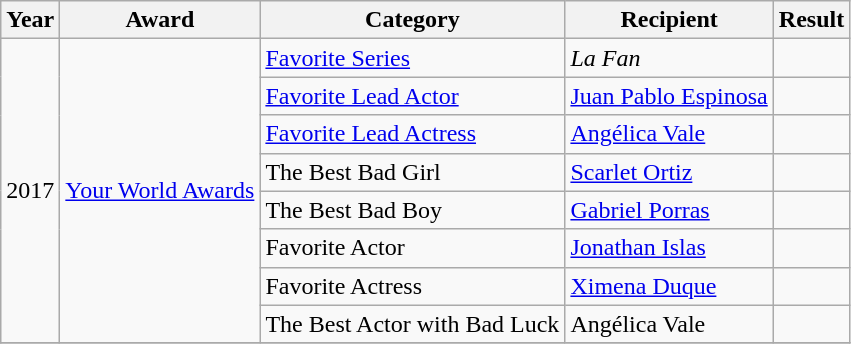<table class="wikitable plainrowheaders">
<tr>
<th scope="col">Year</th>
<th scope="col">Award</th>
<th scope="col">Category</th>
<th scope="col">Recipient</th>
<th scope="col">Result</th>
</tr>
<tr>
<td rowspan="8">2017</td>
<td rowspan="8"><a href='#'>Your World Awards</a></td>
<td><a href='#'>Favorite Series</a></td>
<td><em>La Fan</em></td>
<td></td>
</tr>
<tr>
<td><a href='#'>Favorite Lead Actor</a></td>
<td><a href='#'>Juan Pablo Espinosa</a></td>
<td></td>
</tr>
<tr>
<td><a href='#'>Favorite Lead Actress</a></td>
<td><a href='#'>Angélica Vale</a></td>
<td></td>
</tr>
<tr>
<td>The Best Bad Girl</td>
<td><a href='#'>Scarlet Ortiz</a></td>
<td></td>
</tr>
<tr>
<td>The Best Bad Boy</td>
<td><a href='#'>Gabriel Porras</a></td>
<td></td>
</tr>
<tr>
<td>Favorite Actor</td>
<td><a href='#'>Jonathan Islas</a></td>
<td></td>
</tr>
<tr>
<td>Favorite Actress</td>
<td><a href='#'>Ximena Duque</a></td>
<td></td>
</tr>
<tr>
<td>The Best Actor with Bad Luck</td>
<td>Angélica Vale</td>
<td></td>
</tr>
<tr>
</tr>
</table>
